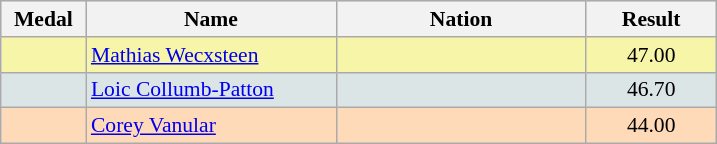<table class="wikitable" style="border:1px solid #aaa;font-size:90%;">
<tr style="background:#e4e4e4;">
<th width=50>Medal</th>
<th width=160>Name</th>
<th width=160>Nation</th>
<th width=80>Result</th>
</tr>
<tr style="background:#f7f6a8;">
<td align="center"></td>
<td><a href='#'>Mathias Wecxsteen</a></td>
<td></td>
<td align="center">47.00</td>
</tr>
<tr style="background:#dce5e5;">
<td align="center"></td>
<td><a href='#'>Loic Collumb-Patton</a></td>
<td></td>
<td align="center">46.70</td>
</tr>
<tr style="background:#ffdab9;">
<td align="center"></td>
<td><a href='#'>Corey Vanular</a></td>
<td></td>
<td align="center">44.00</td>
</tr>
</table>
